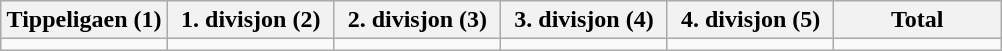<table class="wikitable">
<tr>
<th width="16.6%">Tippeligaen (1)</th>
<th width="16.6%">1. divisjon (2)</th>
<th width="16.6%">2. divisjon (3)</th>
<th width="16.6%">3. divisjon (4)</th>
<th width="16.6%">4. divisjon (5)</th>
<th width="16.6%">Total</th>
</tr>
<tr>
<td></td>
<td></td>
<td></td>
<td></td>
<td></td>
<td></td>
</tr>
</table>
